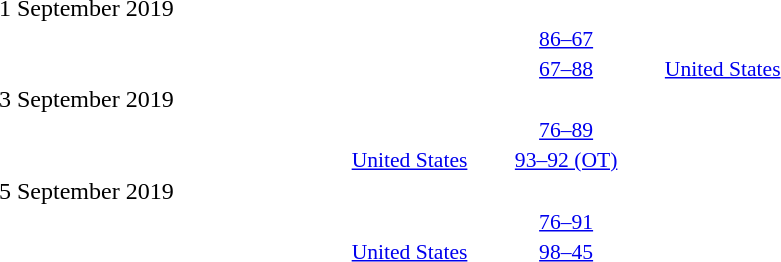<table style="width:100%;" cellspacing="1">
<tr>
<th width=25%></th>
<th width=2%></th>
<th width=6%></th>
<th width=2%></th>
<th width=25%></th>
</tr>
<tr>
<td>1 September 2019</td>
</tr>
<tr style=font-size:90%>
<td align=right></td>
<td></td>
<td align=center><a href='#'>86–67</a></td>
<td></td>
<td></td>
<td></td>
</tr>
<tr style=font-size:90%>
<td align=right></td>
<td></td>
<td align=center><a href='#'>67–88</a></td>
<td></td>
<td> <a href='#'>United States</a></td>
<td></td>
</tr>
<tr>
<td>3 September 2019</td>
</tr>
<tr style=font-size:90%>
<td align=right></td>
<td></td>
<td align=center><a href='#'>76–89</a></td>
<td></td>
<td></td>
<td></td>
</tr>
<tr style=font-size:90%>
<td align=right><a href='#'>United States</a> </td>
<td></td>
<td align=center><a href='#'>93–92 (OT)</a></td>
<td></td>
<td></td>
<td></td>
</tr>
<tr>
<td>5 September 2019</td>
</tr>
<tr style=font-size:90%>
<td align=right></td>
<td></td>
<td align=center><a href='#'>76–91</a></td>
<td></td>
<td></td>
<td></td>
</tr>
<tr style=font-size:90%>
<td align=right><a href='#'>United States</a> </td>
<td></td>
<td align=center><a href='#'>98–45</a></td>
<td></td>
<td></td>
<td></td>
</tr>
</table>
